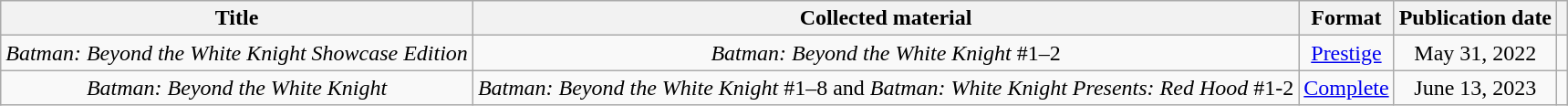<table Class="wikitable" style="text-align:center;">
<tr>
<th>Title</th>
<th>Collected material</th>
<th>Format</th>
<th>Publication date</th>
<th></th>
</tr>
<tr>
<td><em>Batman: Beyond the White Knight Showcase Edition</em></td>
<td><em>Batman: Beyond the White Knight</em> #1–2</td>
<td><a href='#'>Prestige</a></td>
<td>May 31, 2022</td>
<td></td>
</tr>
<tr>
<td><em>Batman: Beyond the White Knight</em></td>
<td><em>Batman: Beyond the White Knight</em> #1–8 and <em>Batman: White Knight Presents: Red Hood</em> #1-2</td>
<td><a href='#'>Complete</a></td>
<td>June 13, 2023</td>
<td></td>
</tr>
</table>
